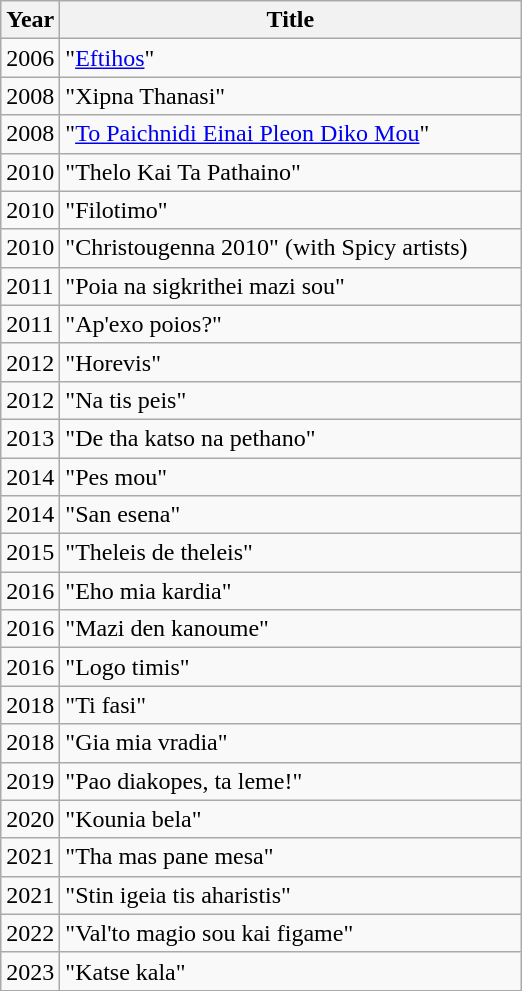<table class="wikitable"|width=100%>
<tr>
<th width="20">Year</th>
<th width="300">Title</th>
</tr>
<tr>
<td>2006</td>
<td>"<a href='#'>Eftihos</a>"</td>
</tr>
<tr>
<td>2008</td>
<td>"Xipna Thanasi"</td>
</tr>
<tr>
<td>2008</td>
<td>"<a href='#'>To Paichnidi Einai Pleon Diko Mou</a>"</td>
</tr>
<tr>
<td>2010</td>
<td>"Thelo Kai Ta Pathaino"</td>
</tr>
<tr>
<td>2010</td>
<td>"Filotimo"</td>
</tr>
<tr>
<td>2010</td>
<td>"Christougenna 2010" (with Spicy artists)</td>
</tr>
<tr>
<td>2011</td>
<td>"Poia na sigkrithei mazi sou"</td>
</tr>
<tr>
<td>2011</td>
<td>"Ap'exo poios?"</td>
</tr>
<tr>
<td>2012</td>
<td>"Horevis"</td>
</tr>
<tr>
<td>2012</td>
<td>"Na tis peis"</td>
</tr>
<tr>
<td>2013</td>
<td>"De tha katso na pethano"</td>
</tr>
<tr>
<td>2014</td>
<td>"Pes mou"</td>
</tr>
<tr>
<td>2014</td>
<td>"San esena"</td>
</tr>
<tr>
<td>2015</td>
<td>"Theleis de theleis"</td>
</tr>
<tr>
<td>2016</td>
<td>"Eho mia kardia"</td>
</tr>
<tr>
<td>2016</td>
<td>"Mazi den kanoume"</td>
</tr>
<tr>
<td>2016</td>
<td>"Logo timis"</td>
</tr>
<tr>
<td>2018</td>
<td>"Ti fasi"</td>
</tr>
<tr>
<td>2018</td>
<td>"Gia mia vradia"</td>
</tr>
<tr>
<td>2019</td>
<td>"Pao diakopes, ta leme!"</td>
</tr>
<tr>
<td>2020</td>
<td>"Kounia bela"</td>
</tr>
<tr>
<td>2021</td>
<td>"Tha mas pane mesa"</td>
</tr>
<tr>
<td>2021</td>
<td>"Stin igeia tis aharistis"</td>
</tr>
<tr>
<td>2022</td>
<td>"Val'to magio sou kai figame"</td>
</tr>
<tr>
<td>2023</td>
<td>"Katse kala"</td>
</tr>
<tr>
</tr>
</table>
